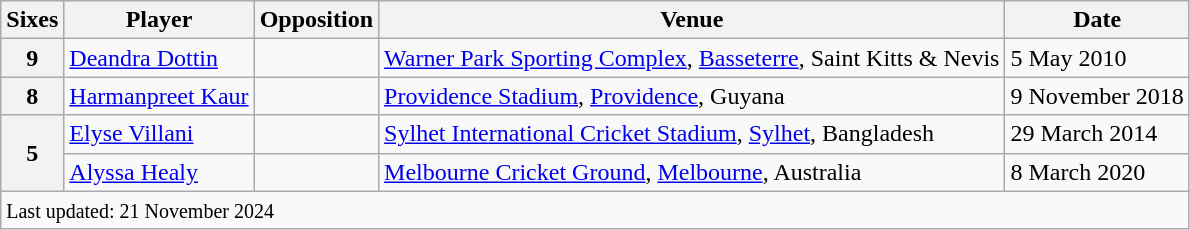<table class="wikitable sortable">
<tr>
<th>Sixes</th>
<th>Player</th>
<th>Opposition</th>
<th>Venue</th>
<th>Date</th>
</tr>
<tr>
<th>9</th>
<td> <a href='#'>Deandra Dottin</a></td>
<td></td>
<td><a href='#'>Warner Park Sporting Complex</a>, <a href='#'>Basseterre</a>, Saint Kitts & Nevis</td>
<td>5 May 2010</td>
</tr>
<tr>
<th>8</th>
<td> <a href='#'>Harmanpreet Kaur</a></td>
<td></td>
<td><a href='#'>Providence Stadium</a>, <a href='#'>Providence</a>, Guyana</td>
<td>9 November 2018</td>
</tr>
<tr>
<th rowspan="2">5</th>
<td> <a href='#'>Elyse Villani</a></td>
<td></td>
<td><a href='#'>Sylhet International Cricket Stadium</a>, <a href='#'>Sylhet</a>, Bangladesh</td>
<td>29 March 2014</td>
</tr>
<tr>
<td> <a href='#'>Alyssa Healy</a></td>
<td></td>
<td><a href='#'>Melbourne Cricket Ground</a>, <a href='#'>Melbourne</a>, Australia</td>
<td>8 March 2020</td>
</tr>
<tr>
<td colspan="9"><small>Last updated: 21 November 2024</small></td>
</tr>
</table>
